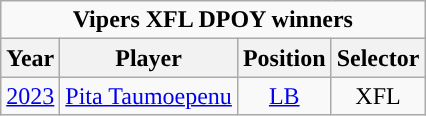<table class="wikitable" style="text-align:center">
<tr>
<td align="center" colspan="4"><strong>Vipers XFL DPOY winners</strong></td>
</tr>
<tr>
<th>Year</th>
<th>Player</th>
<th>Position</th>
<th>Selector</th>
</tr>
<tr>
<td><a href='#'>2023</a></td>
<td><a href='#'>Pita Taumoepenu</a></td>
<td><a href='#'>LB</a></td>
<td>XFL</td>
</tr>
</table>
